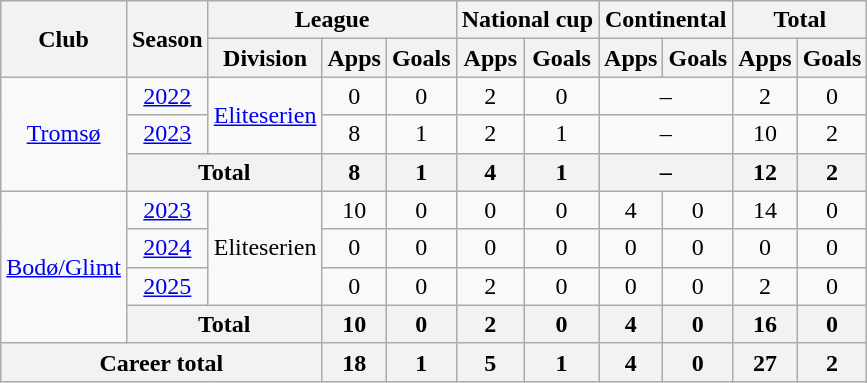<table class="wikitable" style="text-align:center">
<tr>
<th rowspan="2">Club</th>
<th rowspan="2">Season</th>
<th colspan="3">League</th>
<th colspan="2">National cup</th>
<th colspan="2">Continental</th>
<th colspan="2">Total</th>
</tr>
<tr>
<th>Division</th>
<th>Apps</th>
<th>Goals</th>
<th>Apps</th>
<th>Goals</th>
<th>Apps</th>
<th>Goals</th>
<th>Apps</th>
<th>Goals</th>
</tr>
<tr>
<td rowspan="3"><a href='#'>Tromsø</a></td>
<td><a href='#'>2022</a></td>
<td rowspan="2"><a href='#'>Eliteserien</a></td>
<td>0</td>
<td>0</td>
<td>2</td>
<td>0</td>
<td colspan="2">–</td>
<td>2</td>
<td>0</td>
</tr>
<tr>
<td><a href='#'>2023</a></td>
<td>8</td>
<td>1</td>
<td>2</td>
<td>1</td>
<td colspan="2">–</td>
<td>10</td>
<td>2</td>
</tr>
<tr>
<th colspan="2">Total</th>
<th>8</th>
<th>1</th>
<th>4</th>
<th>1</th>
<th colspan="2">–</th>
<th>12</th>
<th>2</th>
</tr>
<tr>
<td rowspan="4"><a href='#'>Bodø/Glimt</a></td>
<td><a href='#'>2023</a></td>
<td rowspan="3">Eliteserien</td>
<td>10</td>
<td>0</td>
<td>0</td>
<td>0</td>
<td>4</td>
<td>0</td>
<td>14</td>
<td>0</td>
</tr>
<tr>
<td><a href='#'>2024</a></td>
<td>0</td>
<td>0</td>
<td>0</td>
<td>0</td>
<td>0</td>
<td>0</td>
<td>0</td>
<td>0</td>
</tr>
<tr>
<td><a href='#'>2025</a></td>
<td>0</td>
<td>0</td>
<td>2</td>
<td>0</td>
<td>0</td>
<td>0</td>
<td>2</td>
<td>0</td>
</tr>
<tr>
<th colspan="2">Total</th>
<th>10</th>
<th>0</th>
<th>2</th>
<th>0</th>
<th>4</th>
<th>0</th>
<th>16</th>
<th>0</th>
</tr>
<tr>
<th colspan="3">Career total</th>
<th>18</th>
<th>1</th>
<th>5</th>
<th>1</th>
<th>4</th>
<th>0</th>
<th>27</th>
<th>2</th>
</tr>
</table>
